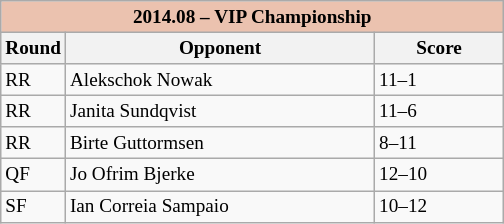<table class=wikitable style=font-size:80%>
<tr>
<td colspan=3 align=center bgcolor=#ebc2af><strong>2014.08 – VIP Championship</strong></td>
</tr>
<tr>
<th>Round</th>
<th width=200>Opponent</th>
<th width=80>Score</th>
</tr>
<tr>
<td>RR</td>
<td> Alekschok Nowak</td>
<td>11–1</td>
</tr>
<tr>
<td>RR</td>
<td> Janita Sundqvist</td>
<td>11–6</td>
</tr>
<tr>
<td>RR</td>
<td> Birte Guttormsen</td>
<td>8–11</td>
</tr>
<tr>
<td>QF</td>
<td> Jo Ofrim Bjerke</td>
<td>12–10</td>
</tr>
<tr>
<td>SF</td>
<td> Ian Correia Sampaio</td>
<td>10–12</td>
</tr>
</table>
